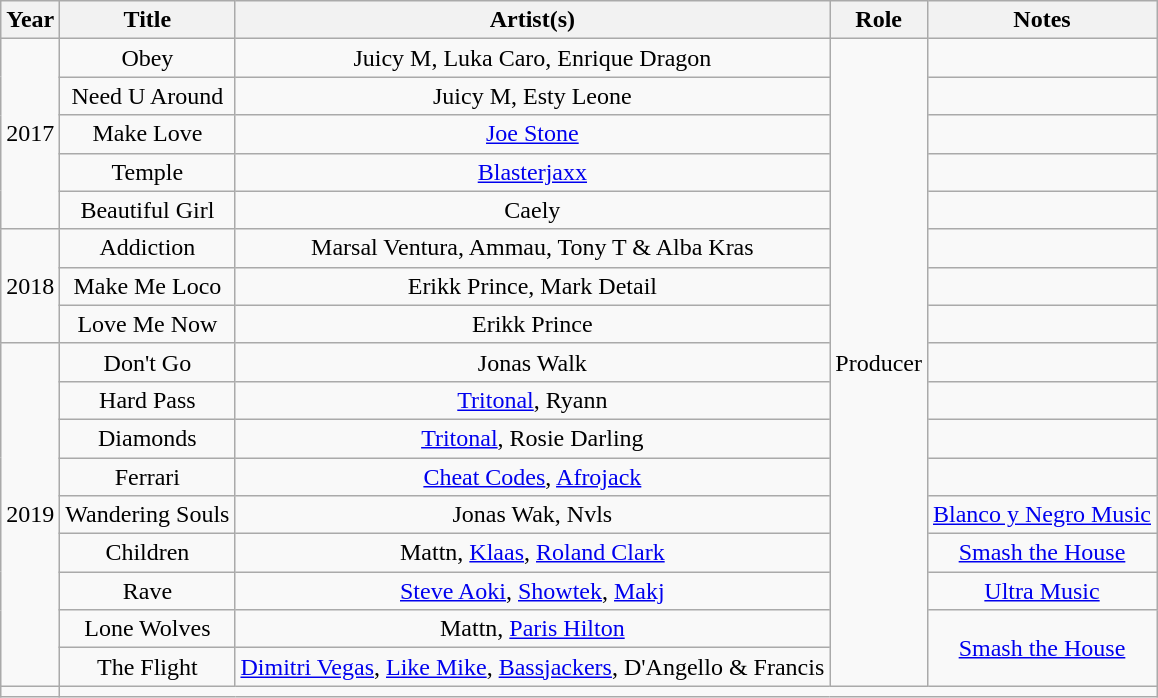<table class="wikitable sortable" style="text-align:center">
<tr>
<th>Year</th>
<th>Title</th>
<th>Artist(s)</th>
<th>Role</th>
<th>Notes</th>
</tr>
<tr>
<td rowspan="5">2017</td>
<td>Obey</td>
<td>Juicy M, Luka Caro, Enrique Dragon</td>
<td rowspan = "17">Producer</td>
<td> </td>
</tr>
<tr>
<td>Need U Around</td>
<td>Juicy M, Esty Leone</td>
<td> </td>
</tr>
<tr>
<td>Make Love</td>
<td><a href='#'>Joe Stone</a></td>
<td> </td>
</tr>
<tr>
<td>Temple</td>
<td><a href='#'>Blasterjaxx</a></td>
<td> </td>
</tr>
<tr>
<td>Beautiful Girl</td>
<td>Caely</td>
<td> </td>
</tr>
<tr>
<td rowspan = "3">2018</td>
<td>Addiction</td>
<td>Marsal Ventura, Ammau, Tony T & Alba Kras</td>
<td> </td>
</tr>
<tr>
<td>Make Me Loco</td>
<td>Erikk Prince, Mark Detail</td>
<td> </td>
</tr>
<tr>
<td>Love Me Now</td>
<td>Erikk Prince</td>
<td> </td>
</tr>
<tr>
<td rowspan = "9">2019</td>
<td>Don't Go</td>
<td>Jonas Walk</td>
<td> </td>
</tr>
<tr>
<td>Hard Pass</td>
<td><a href='#'>Tritonal</a>, Ryann</td>
<td> </td>
</tr>
<tr>
<td>Diamonds</td>
<td><a href='#'>Tritonal</a>, Rosie Darling</td>
<td> </td>
</tr>
<tr>
<td>Ferrari</td>
<td><a href='#'>Cheat Codes</a>, <a href='#'>Afrojack</a></td>
<td> </td>
</tr>
<tr>
<td>Wandering Souls</td>
<td>Jonas Wak, Nvls</td>
<td><a href='#'>Blanco y Negro Music</a></td>
</tr>
<tr>
<td>Children</td>
<td>Mattn, <a href='#'>Klaas</a>, <a href='#'>Roland Clark</a></td>
<td><a href='#'>Smash the House</a></td>
</tr>
<tr>
<td>Rave</td>
<td><a href='#'>Steve Aoki</a>, <a href='#'>Showtek</a>, <a href='#'>Makj</a></td>
<td><a href='#'>Ultra Music</a></td>
</tr>
<tr>
<td>Lone Wolves</td>
<td>Mattn, <a href='#'>Paris Hilton</a></td>
<td rowspan = "2"><a href='#'>Smash the House</a></td>
</tr>
<tr>
<td>The Flight</td>
<td><a href='#'>Dimitri Vegas</a>, <a href='#'>Like Mike</a>, <a href='#'>Bassjackers</a>, D'Angello & Francis</td>
</tr>
<tr>
<td></td>
</tr>
</table>
